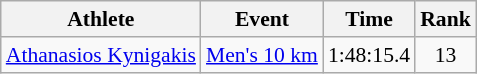<table class="wikitable" style="font-size:90%;">
<tr>
<th>Athlete</th>
<th>Event</th>
<th>Time</th>
<th>Rank</th>
</tr>
<tr align=center>
<td align=left><a href='#'>Athanasios Kynigakis</a></td>
<td align=left><a href='#'>Men's 10 km</a></td>
<td>1:48:15.4</td>
<td>13</td>
</tr>
</table>
